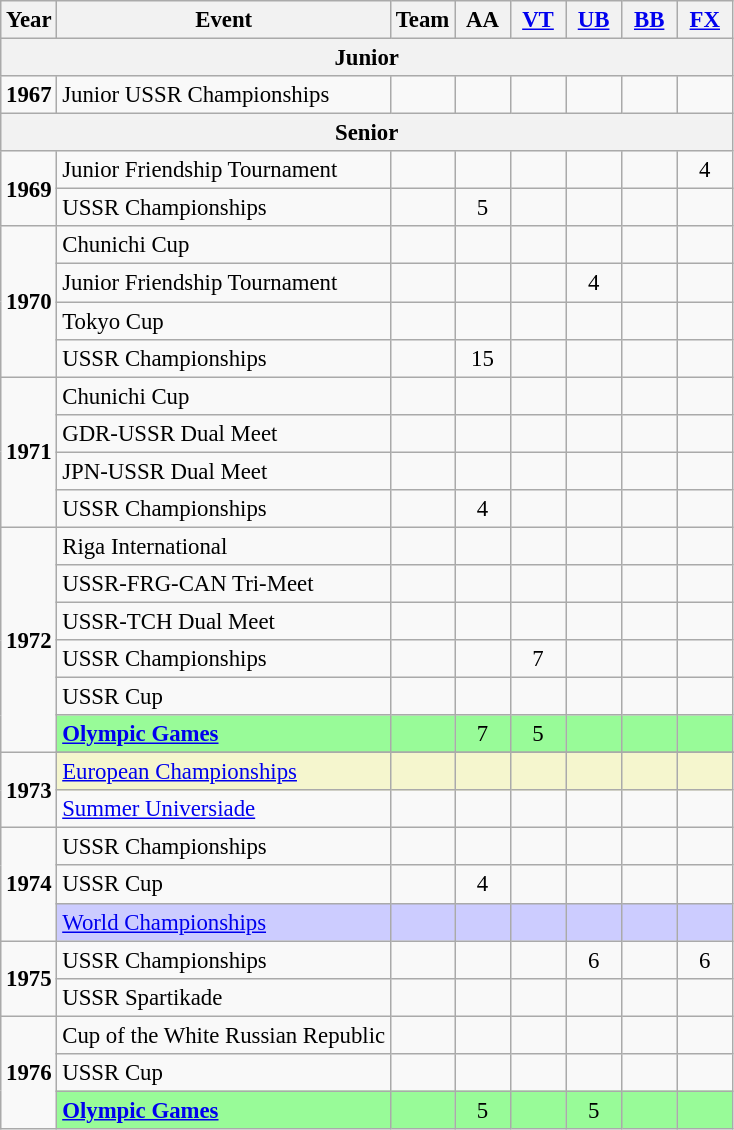<table class="wikitable" style="text-align:center; font-size:95%;">
<tr>
<th align=center>Year</th>
<th align=center>Event</th>
<th style="width:30px;">Team</th>
<th style="width:30px;">AA</th>
<th style="width:30px;"><a href='#'>VT</a></th>
<th style="width:30px;"><a href='#'>UB</a></th>
<th style="width:30px;"><a href='#'>BB</a></th>
<th style="width:30px;"><a href='#'>FX</a></th>
</tr>
<tr>
<th colspan="8"><strong>Junior</strong></th>
</tr>
<tr>
<td rowspan="1"><strong>1967</strong></td>
<td align=left>Junior USSR Championships</td>
<td></td>
<td></td>
<td></td>
<td></td>
<td></td>
<td></td>
</tr>
<tr>
<th colspan="8"><strong>Senior</strong></th>
</tr>
<tr>
<td rowspan="2"><strong>1969</strong></td>
<td align=left>Junior Friendship Tournament</td>
<td></td>
<td></td>
<td></td>
<td></td>
<td></td>
<td>4</td>
</tr>
<tr>
<td align=left>USSR Championships</td>
<td></td>
<td>5</td>
<td></td>
<td></td>
<td></td>
<td></td>
</tr>
<tr>
<td rowspan="4"><strong>1970</strong></td>
<td align=left>Chunichi Cup</td>
<td></td>
<td></td>
<td></td>
<td></td>
<td></td>
<td></td>
</tr>
<tr>
<td align=left>Junior Friendship Tournament</td>
<td></td>
<td></td>
<td></td>
<td>4</td>
<td></td>
<td></td>
</tr>
<tr>
<td align=left>Tokyo Cup</td>
<td></td>
<td></td>
<td></td>
<td></td>
<td></td>
<td></td>
</tr>
<tr>
<td align=left>USSR Championships</td>
<td></td>
<td>15</td>
<td></td>
<td></td>
<td></td>
<td></td>
</tr>
<tr>
<td rowspan="4"><strong>1971</strong></td>
<td align=left>Chunichi Cup</td>
<td></td>
<td></td>
<td></td>
<td></td>
<td></td>
<td></td>
</tr>
<tr>
<td align=left>GDR-USSR Dual Meet</td>
<td></td>
<td></td>
<td></td>
<td></td>
<td></td>
<td></td>
</tr>
<tr>
<td align=left>JPN-USSR Dual Meet</td>
<td></td>
<td></td>
<td></td>
<td></td>
<td></td>
<td></td>
</tr>
<tr>
<td align=left>USSR Championships</td>
<td></td>
<td>4</td>
<td></td>
<td></td>
<td></td>
<td></td>
</tr>
<tr>
<td rowspan="6"><strong>1972</strong></td>
<td align=left>Riga International</td>
<td></td>
<td></td>
<td></td>
<td></td>
<td></td>
<td></td>
</tr>
<tr>
<td align=left>USSR-FRG-CAN Tri-Meet</td>
<td></td>
<td></td>
<td></td>
<td></td>
<td></td>
<td></td>
</tr>
<tr>
<td align=left>USSR-TCH Dual Meet</td>
<td></td>
<td></td>
<td></td>
<td></td>
<td></td>
<td></td>
</tr>
<tr>
<td align=left>USSR Championships</td>
<td></td>
<td></td>
<td>7</td>
<td></td>
<td></td>
<td></td>
</tr>
<tr>
<td align=left>USSR Cup</td>
<td></td>
<td></td>
<td></td>
<td></td>
<td></td>
<td></td>
</tr>
<tr bgcolor=98FB98>
<td align=left><strong><a href='#'>Olympic Games</a></strong></td>
<td></td>
<td>7</td>
<td>5</td>
<td></td>
<td></td>
<td></td>
</tr>
<tr>
<td rowspan="3"><strong>1973</strong></td>
</tr>
<tr bgcolor=#F5F6CE>
<td align=left><a href='#'>European Championships</a></td>
<td></td>
<td></td>
<td></td>
<td></td>
<td></td>
<td></td>
</tr>
<tr>
<td align=left><a href='#'>Summer Universiade</a></td>
<td></td>
<td></td>
<td></td>
<td></td>
<td></td>
<td></td>
</tr>
<tr>
<td rowspan="3"><strong>1974</strong></td>
<td align=left>USSR Championships</td>
<td></td>
<td></td>
<td></td>
<td></td>
<td></td>
<td></td>
</tr>
<tr>
<td align=left>USSR Cup</td>
<td></td>
<td>4</td>
<td></td>
<td></td>
<td></td>
<td></td>
</tr>
<tr bgcolor=#CCCCFF>
<td align=left><a href='#'>World Championships</a></td>
<td></td>
<td></td>
<td></td>
<td></td>
<td></td>
<td></td>
</tr>
<tr>
<td rowspan="2"><strong>1975</strong></td>
<td align=left>USSR Championships</td>
<td></td>
<td></td>
<td></td>
<td>6</td>
<td></td>
<td>6</td>
</tr>
<tr>
<td align=left>USSR Spartikade</td>
<td></td>
<td></td>
<td></td>
<td></td>
<td></td>
<td></td>
</tr>
<tr>
<td rowspan="3"><strong>1976</strong></td>
<td align=left>Cup of the White Russian Republic</td>
<td></td>
<td></td>
<td></td>
<td></td>
<td></td>
<td></td>
</tr>
<tr>
<td align=left>USSR Cup</td>
<td></td>
<td></td>
<td></td>
<td></td>
<td></td>
<td></td>
</tr>
<tr bgcolor=98FB98>
<td align=left><strong><a href='#'>Olympic Games</a></strong></td>
<td></td>
<td>5</td>
<td></td>
<td>5</td>
<td></td>
<td></td>
</tr>
</table>
